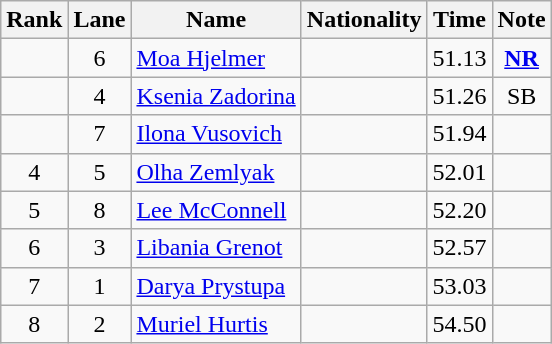<table class="wikitable sortable" style="text-align:center">
<tr>
<th>Rank</th>
<th>Lane</th>
<th>Name</th>
<th>Nationality</th>
<th>Time</th>
<th>Note</th>
</tr>
<tr>
<td></td>
<td>6</td>
<td align="left"><a href='#'>Moa Hjelmer</a></td>
<td align=left></td>
<td>51.13</td>
<td><strong><a href='#'>NR</a></strong></td>
</tr>
<tr>
<td></td>
<td>4</td>
<td align="left"><a href='#'>Ksenia Zadorina</a></td>
<td align=left></td>
<td>51.26</td>
<td>SB</td>
</tr>
<tr>
<td></td>
<td>7</td>
<td align="left"><a href='#'>Ilona Vusovich</a></td>
<td align=left></td>
<td>51.94</td>
<td></td>
</tr>
<tr>
<td>4</td>
<td>5</td>
<td align="left"><a href='#'>Olha Zemlyak</a></td>
<td align=left></td>
<td>52.01</td>
<td></td>
</tr>
<tr>
<td>5</td>
<td>8</td>
<td align="left"><a href='#'>Lee McConnell</a></td>
<td align=left></td>
<td>52.20</td>
<td></td>
</tr>
<tr>
<td>6</td>
<td>3</td>
<td align="left"><a href='#'>Libania Grenot</a></td>
<td align=left></td>
<td>52.57</td>
<td></td>
</tr>
<tr>
<td>7</td>
<td>1</td>
<td align="left"><a href='#'>Darya Prystupa</a></td>
<td align=left></td>
<td>53.03</td>
<td></td>
</tr>
<tr>
<td>8</td>
<td>2</td>
<td align="left"><a href='#'>Muriel Hurtis</a></td>
<td align=left></td>
<td>54.50</td>
<td></td>
</tr>
</table>
